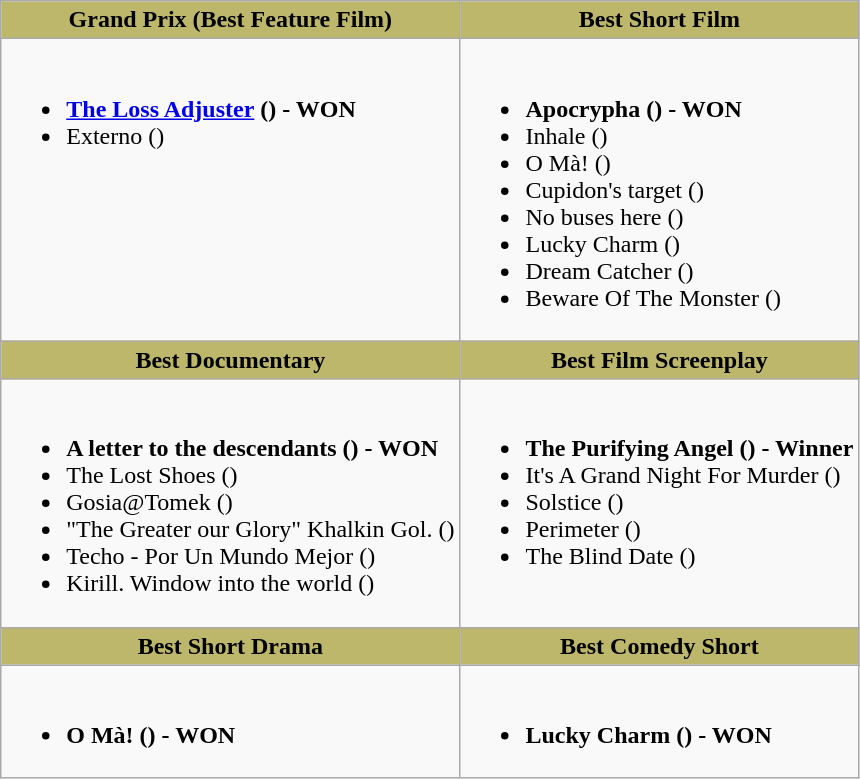<table class="wikitable">
<tr>
<th style="background:#BDB76B;">Grand Prix (Best Feature Film)</th>
<th style="background:#BDB76B;">Best Short Film</th>
</tr>
<tr>
<td valign="top"><br><ul><li><strong><a href='#'>The Loss Adjuster</a></strong> <strong>() - WON</strong></li><li>Externo ()</li></ul></td>
<td valign="top"><br><ul><li><strong>Apocrypha () - WON</strong></li><li>Inhale ()</li><li>O Mà! ()</li><li>Cupidon's target ()</li><li>No buses here ()</li><li>Lucky Charm ()</li><li>Dream Catcher ()</li><li>Beware Of The Monster ()</li></ul></td>
</tr>
<tr>
<th style="background:#BDB76B;">Best Documentary</th>
<th style="background:#BDB76B;"><strong>Best Film Screenplay</strong></th>
</tr>
<tr>
<td valign="top"><br><ul><li><strong>A letter to the descendants () - WON</strong></li><li>The Lost Shoes ()</li><li>Gosia@Tomek ()</li><li>"The Greater our Glory" Khalkin Gol. ()</li><li>Techo - Por Un Mundo Mejor ()</li><li>Kirill. Window into the world ()</li></ul></td>
<td valign="top"><br><ul><li><strong>The Purifying Angel () - Winner</strong></li><li>It's A Grand Night For Murder ()</li><li>Solstice ()</li><li>Perimeter ()</li><li>The Blind Date ()</li></ul></td>
</tr>
<tr>
<th style="background:#BDB76B;">Best Short Drama</th>
<th style="background:#BDB76B;">Best Comedy Short</th>
</tr>
<tr>
<td valign="top"><br><ul><li><strong>O Mà! () - WON</strong></li></ul></td>
<td valign="top"><br><ul><li><strong>Lucky Charm</strong> <strong>()</strong> <strong>- WON</strong></li></ul></td>
</tr>
</table>
